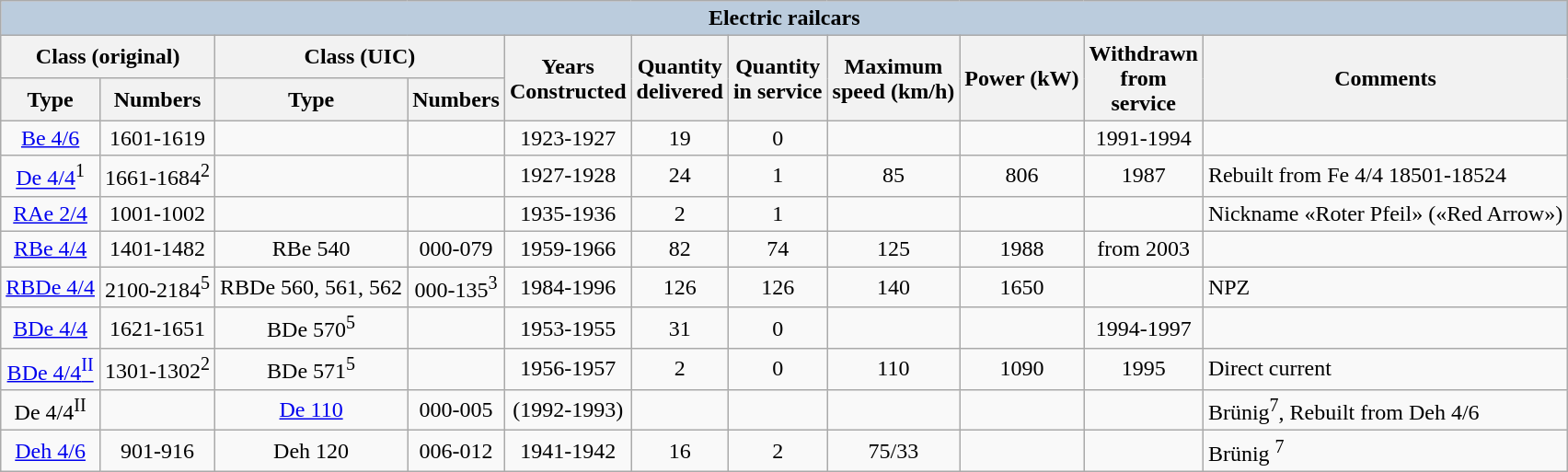<table class="wikitable sortable" style=text-align:center>
<tr>
<th colspan = "11"  style="background:#BBCCDD">Electric railcars</th>
</tr>
<tr>
<th colspan = "2">Class (original)</th>
<th colspan = "2">Class (UIC)</th>
<th rowspan = "2">Years<br>Constructed</th>
<th rowspan = "2">Quantity<br>delivered</th>
<th rowspan = "2">Quantity<br>in service</th>
<th rowspan = "2">Maximum<br>speed (km/h)</th>
<th rowspan = "2">Power (kW)</th>
<th rowspan = "2">Withdrawn<br>from<br>service</th>
<th rowspan = "2">Comments</th>
</tr>
<tr>
<th>Type</th>
<th>Numbers</th>
<th>Type</th>
<th>Numbers</th>
</tr>
<tr>
<td><a href='#'>Be 4/6</a></td>
<td>1601-1619</td>
<td></td>
<td></td>
<td>1923-1927</td>
<td>19</td>
<td>0</td>
<td></td>
<td></td>
<td>1991-1994</td>
<td align=left></td>
</tr>
<tr ---->
<td><a href='#'>De 4/4</a><sup>1</sup></td>
<td>1661-1684<sup>2</sup></td>
<td></td>
<td></td>
<td>1927-1928</td>
<td>24</td>
<td>1</td>
<td>85</td>
<td>806</td>
<td>1987</td>
<td align=left>Rebuilt from Fe 4/4 18501-18524</td>
</tr>
<tr ---->
<td><a href='#'>RAe 2/4</a></td>
<td>1001-1002</td>
<td></td>
<td></td>
<td>1935-1936</td>
<td>2</td>
<td>1</td>
<td></td>
<td></td>
<td></td>
<td align=left>Nickname «Roter Pfeil» («Red Arrow»)</td>
</tr>
<tr ---->
<td><a href='#'>RBe 4/4</a></td>
<td>1401-1482</td>
<td>RBe 540</td>
<td>000-079</td>
<td>1959-1966</td>
<td>82</td>
<td>74</td>
<td>125</td>
<td>1988</td>
<td>from 2003</td>
<td align=left></td>
</tr>
<tr ---->
<td><a href='#'>RBDe 4/4</a></td>
<td>2100-2184<sup>5</sup></td>
<td>RBDe 560, 561, 562</td>
<td>000-135<sup>3</sup></td>
<td>1984-1996</td>
<td>126</td>
<td>126</td>
<td>140</td>
<td>1650</td>
<td></td>
<td align=left>NPZ</td>
</tr>
<tr ---->
<td><a href='#'>BDe 4/4</a></td>
<td>1621-1651</td>
<td>BDe 570<sup>5</sup></td>
<td></td>
<td>1953-1955</td>
<td>31</td>
<td>0</td>
<td></td>
<td></td>
<td>1994-1997</td>
<td align=left></td>
</tr>
<tr ---->
<td><a href='#'>BDe 4/4<sup>II</sup></a></td>
<td>1301-1302<sup>2</sup></td>
<td>BDe 571<sup>5</sup></td>
<td></td>
<td>1956-1957</td>
<td>2</td>
<td>0</td>
<td>110</td>
<td>1090</td>
<td>1995</td>
<td align=left>Direct current</td>
</tr>
<tr ---->
<td>De 4/4<sup>II</sup></td>
<td></td>
<td><a href='#'>De 110</a></td>
<td>000-005</td>
<td>(1992-1993)</td>
<td></td>
<td></td>
<td></td>
<td></td>
<td></td>
<td align=left>Brünig<sup>7</sup>, Rebuilt from Deh 4/6</td>
</tr>
<tr ---->
<td><a href='#'>Deh 4/6</a></td>
<td>901-916</td>
<td>Deh 120</td>
<td>006-012</td>
<td>1941-1942</td>
<td>16</td>
<td>2</td>
<td>75/33</td>
<td></td>
<td></td>
<td align=left>Brünig <sup>7</sup></td>
</tr>
</table>
